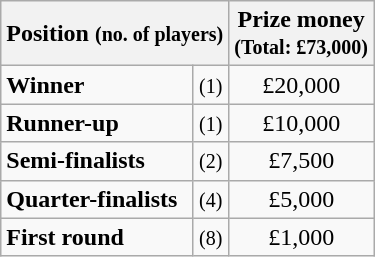<table class="wikitable">
<tr>
<th colspan=2>Position <small>(no. of players)</small></th>
<th>Prize money<br><small>(Total: £73,000)</small></th>
</tr>
<tr>
<td><strong>Winner</strong></td>
<td align=center><small>(1)</small></td>
<td align=center>£20,000</td>
</tr>
<tr>
<td><strong>Runner-up</strong></td>
<td align=center><small>(1)</small></td>
<td align=center>£10,000</td>
</tr>
<tr>
<td><strong>Semi-finalists</strong></td>
<td align=center><small>(2)</small></td>
<td align=center>£7,500</td>
</tr>
<tr>
<td><strong>Quarter-finalists</strong></td>
<td align=center><small>(4)</small></td>
<td align=center>£5,000</td>
</tr>
<tr>
<td><strong>First round</strong></td>
<td align=center><small>(8)</small></td>
<td align=center>£1,000</td>
</tr>
</table>
